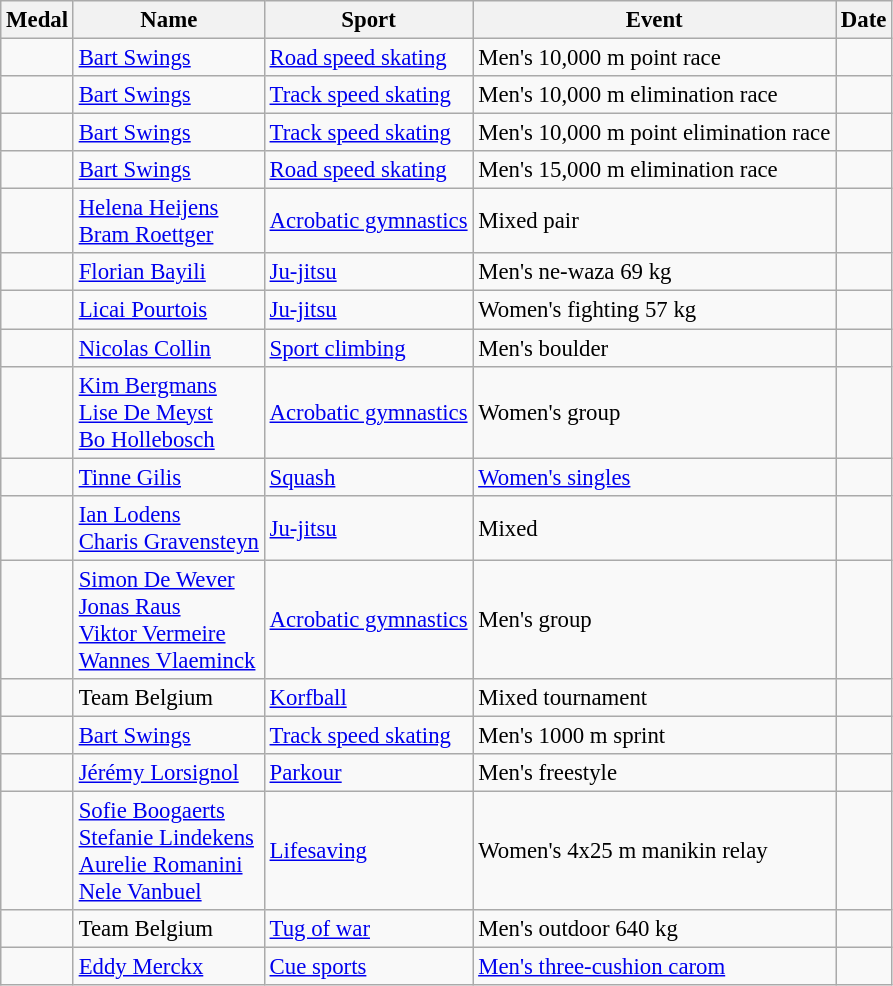<table class="wikitable sortable" style="font-size: 95%;">
<tr>
<th>Medal</th>
<th>Name</th>
<th>Sport</th>
<th>Event</th>
<th>Date</th>
</tr>
<tr>
<td></td>
<td><a href='#'>Bart Swings</a></td>
<td><a href='#'>Road speed skating</a></td>
<td>Men's 10,000 m point race</td>
<td></td>
</tr>
<tr>
<td></td>
<td><a href='#'>Bart Swings</a></td>
<td><a href='#'>Track speed skating</a></td>
<td>Men's 10,000 m elimination race</td>
<td></td>
</tr>
<tr>
<td></td>
<td><a href='#'>Bart Swings</a></td>
<td><a href='#'>Track speed skating</a></td>
<td>Men's 10,000 m point elimination race</td>
<td></td>
</tr>
<tr>
<td></td>
<td><a href='#'>Bart Swings</a></td>
<td><a href='#'>Road speed skating</a></td>
<td>Men's 15,000 m elimination race</td>
<td></td>
</tr>
<tr>
<td></td>
<td><a href='#'>Helena Heijens</a><br><a href='#'>Bram Roettger</a></td>
<td><a href='#'>Acrobatic gymnastics</a></td>
<td>Mixed pair</td>
<td></td>
</tr>
<tr>
<td></td>
<td><a href='#'>Florian Bayili</a></td>
<td><a href='#'>Ju-jitsu</a></td>
<td>Men's ne-waza 69 kg</td>
<td></td>
</tr>
<tr>
<td></td>
<td><a href='#'>Licai Pourtois</a></td>
<td><a href='#'>Ju-jitsu</a></td>
<td>Women's fighting 57 kg</td>
<td></td>
</tr>
<tr>
<td></td>
<td><a href='#'>Nicolas Collin</a></td>
<td><a href='#'>Sport climbing</a></td>
<td>Men's boulder</td>
<td></td>
</tr>
<tr>
<td></td>
<td><a href='#'>Kim Bergmans</a><br><a href='#'>Lise De Meyst</a><br><a href='#'>Bo Hollebosch</a></td>
<td><a href='#'>Acrobatic gymnastics</a></td>
<td>Women's group</td>
<td></td>
</tr>
<tr>
<td></td>
<td><a href='#'>Tinne Gilis</a></td>
<td><a href='#'>Squash</a></td>
<td><a href='#'>Women's singles</a></td>
<td></td>
</tr>
<tr>
<td></td>
<td><a href='#'>Ian Lodens</a><br><a href='#'>Charis Gravensteyn</a></td>
<td><a href='#'>Ju-jitsu</a></td>
<td>Mixed</td>
<td></td>
</tr>
<tr>
<td></td>
<td><a href='#'>Simon De Wever</a><br><a href='#'>Jonas Raus</a><br><a href='#'>Viktor Vermeire</a><br><a href='#'>Wannes Vlaeminck</a></td>
<td><a href='#'>Acrobatic gymnastics</a></td>
<td>Men's group</td>
<td></td>
</tr>
<tr>
<td></td>
<td>Team Belgium</td>
<td><a href='#'>Korfball</a></td>
<td>Mixed tournament</td>
<td></td>
</tr>
<tr>
<td></td>
<td><a href='#'>Bart Swings</a></td>
<td><a href='#'>Track speed skating</a></td>
<td>Men's 1000 m sprint</td>
<td></td>
</tr>
<tr>
<td></td>
<td><a href='#'>Jérémy Lorsignol</a></td>
<td><a href='#'>Parkour</a></td>
<td>Men's freestyle</td>
<td></td>
</tr>
<tr>
<td></td>
<td><a href='#'>Sofie Boogaerts</a><br><a href='#'>Stefanie Lindekens</a><br><a href='#'>Aurelie Romanini</a><br><a href='#'>Nele Vanbuel</a></td>
<td><a href='#'>Lifesaving</a></td>
<td>Women's 4x25 m manikin relay</td>
<td></td>
</tr>
<tr>
<td></td>
<td>Team Belgium</td>
<td><a href='#'>Tug of war</a></td>
<td>Men's outdoor 640 kg</td>
<td></td>
</tr>
<tr>
<td></td>
<td><a href='#'>Eddy Merckx</a></td>
<td><a href='#'>Cue sports</a></td>
<td><a href='#'>Men's three-cushion carom</a></td>
<td></td>
</tr>
</table>
